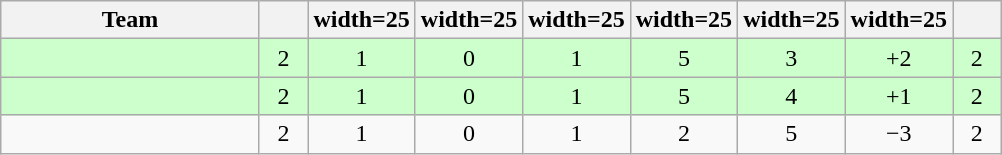<table class="wikitable" style="text-align: center;">
<tr>
<th style="width:165px;">Team</th>
<th width=25></th>
<th>width=25</th>
<th>width=25</th>
<th>width=25</th>
<th>width=25</th>
<th>width=25</th>
<th>width=25</th>
<th width=25></th>
</tr>
<tr style="background:#cfc;">
<td align="left"></td>
<td>2</td>
<td>1</td>
<td>0</td>
<td>1</td>
<td>5</td>
<td>3</td>
<td>+2</td>
<td>2</td>
</tr>
<tr style="background:#cfc;">
<td align="left"></td>
<td>2</td>
<td>1</td>
<td>0</td>
<td>1</td>
<td>5</td>
<td>4</td>
<td>+1</td>
<td>2</td>
</tr>
<tr>
<td align="left"></td>
<td>2</td>
<td>1</td>
<td>0</td>
<td>1</td>
<td>2</td>
<td>5</td>
<td>−3</td>
<td>2</td>
</tr>
</table>
